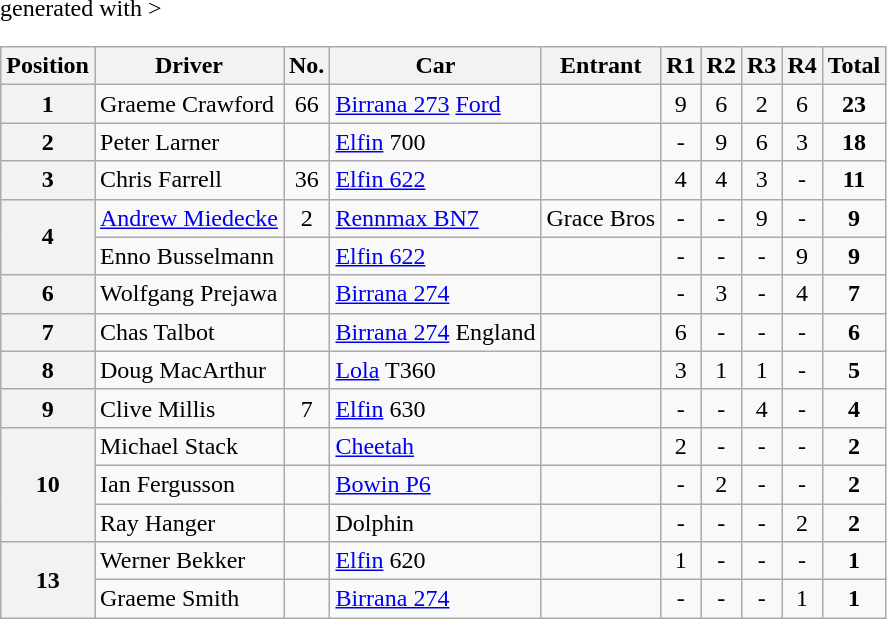<table class="wikitable" border="1" <hiddentext>generated with >
<tr style="font-weight:bold">
<th>Position</th>
<th>Driver</th>
<th>No.</th>
<th>Car</th>
<th>Entrant</th>
<th>R1</th>
<th>R2</th>
<th>R3</th>
<th>R4</th>
<th>Total</th>
</tr>
<tr>
<th>1</th>
<td>Graeme Crawford</td>
<td align="center">66</td>
<td><a href='#'>Birrana 273</a> <a href='#'>Ford</a></td>
<td></td>
<td align="center">9</td>
<td align="center">6</td>
<td align="center">2</td>
<td align="center">6</td>
<td align="center"><strong>23</strong></td>
</tr>
<tr>
<th>2</th>
<td>Peter Larner</td>
<td></td>
<td><a href='#'>Elfin</a> 700</td>
<td></td>
<td align="center">-</td>
<td align="center">9</td>
<td align="center">6</td>
<td align="center">3</td>
<td align="center"><strong>18</strong></td>
</tr>
<tr>
<th>3</th>
<td>Chris Farrell</td>
<td align="center">36</td>
<td><a href='#'>Elfin 622</a></td>
<td></td>
<td align="center">4</td>
<td align="center">4</td>
<td align="center">3</td>
<td align="center">-</td>
<td align="center"><strong>11</strong></td>
</tr>
<tr>
<th rowspan=2>4</th>
<td><a href='#'>Andrew Miedecke</a></td>
<td align="center">2</td>
<td><a href='#'>Rennmax BN7</a></td>
<td>Grace Bros</td>
<td align="center">-</td>
<td align="center">-</td>
<td align="center">9</td>
<td align="center">-</td>
<td align="center"><strong>9</strong></td>
</tr>
<tr>
<td>Enno Busselmann</td>
<td></td>
<td><a href='#'>Elfin 622</a></td>
<td></td>
<td align="center">-</td>
<td align="center">-</td>
<td align="center">-</td>
<td align="center">9</td>
<td align="center"><strong>9</strong></td>
</tr>
<tr>
<th>6</th>
<td>Wolfgang Prejawa</td>
<td></td>
<td><a href='#'>Birrana 274</a></td>
<td></td>
<td align="center">-</td>
<td align="center">3</td>
<td align="center">-</td>
<td align="center">4</td>
<td align="center"><strong>7</strong></td>
</tr>
<tr>
<th>7</th>
<td>Chas Talbot</td>
<td></td>
<td><a href='#'>Birrana 274</a> England</td>
<td></td>
<td align="center">6</td>
<td align="center">-</td>
<td align="center">-</td>
<td align="center">-</td>
<td align="center"><strong>6</strong></td>
</tr>
<tr>
<th>8</th>
<td>Doug MacArthur</td>
<td></td>
<td><a href='#'>Lola</a> T360</td>
<td></td>
<td align="center">3</td>
<td align="center">1</td>
<td align="center">1</td>
<td align="center">-</td>
<td align="center"><strong>5</strong></td>
</tr>
<tr>
<th>9</th>
<td>Clive Millis</td>
<td align="center">7</td>
<td><a href='#'>Elfin</a> 630</td>
<td></td>
<td align="center">-</td>
<td align="center">-</td>
<td align="center">4</td>
<td align="center">-</td>
<td align="center"><strong>4</strong></td>
</tr>
<tr>
<th rowspan=3>10</th>
<td>Michael Stack</td>
<td></td>
<td><a href='#'>Cheetah</a></td>
<td></td>
<td align="center">2</td>
<td align="center">-</td>
<td align="center">-</td>
<td align="center">-</td>
<td align="center"><strong>2</strong></td>
</tr>
<tr>
<td>Ian Fergusson</td>
<td></td>
<td><a href='#'>Bowin P6</a></td>
<td></td>
<td align="center">-</td>
<td align="center">2</td>
<td align="center">-</td>
<td align="center">-</td>
<td align="center"><strong>2</strong></td>
</tr>
<tr>
<td>Ray Hanger</td>
<td></td>
<td>Dolphin</td>
<td></td>
<td align="center">-</td>
<td align="center">-</td>
<td align="center">-</td>
<td align="center">2</td>
<td align="center"><strong>2</strong></td>
</tr>
<tr>
<th rowspan=2>13</th>
<td>Werner Bekker</td>
<td></td>
<td><a href='#'>Elfin</a> 620</td>
<td></td>
<td align="center">1</td>
<td align="center">-</td>
<td align="center">-</td>
<td align="center">-</td>
<td align="center"><strong>1</strong></td>
</tr>
<tr>
<td>Graeme Smith</td>
<td></td>
<td><a href='#'>Birrana 274</a></td>
<td></td>
<td align="center">-</td>
<td align="center">-</td>
<td align="center">-</td>
<td align="center">1</td>
<td align="center"><strong>1</strong></td>
</tr>
</table>
